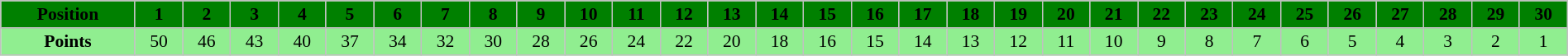<table border="1" cellpadding="2" cellspacing="0" style="border:1px solid #C0C0C0; border-collapse:collapse; font-size:90%; margin-top:1em; text-align:center" width="100%">
<tr style="background:green"  align="center">
<th scope="col">Position</th>
<th scope="col">1</th>
<th scope="col">2</th>
<th scope="col">3</th>
<th scope="col">4</th>
<th scope="col">5</th>
<th scope="col">6</th>
<th scope="col">7</th>
<th scope="col">8</th>
<th scope="col">9</th>
<th scope="col">10</th>
<th scope="col">11</th>
<th scope="col">12</th>
<th scope="col">13</th>
<th scope="col">14</th>
<th scope="col">15</th>
<th scope="col">16</th>
<th scope="col">17</th>
<th scope="col">18</th>
<th scope="col">19</th>
<th scope="col">20</th>
<th scope="col">21</th>
<th scope="col">22</th>
<th scope="col">23</th>
<th scope="col">24</th>
<th scope="col">25</th>
<th scope="col">26</th>
<th scope="col">27</th>
<th scope="col">28</th>
<th scope="col">29</th>
<th scope="col">30</th>
</tr>
<tr style="background:lightgreen"  align="center">
<td><strong>Points</strong></td>
<td>50</td>
<td>46</td>
<td>43</td>
<td>40</td>
<td>37</td>
<td>34</td>
<td>32</td>
<td>30</td>
<td>28</td>
<td>26</td>
<td>24</td>
<td>22</td>
<td>20</td>
<td>18</td>
<td>16</td>
<td>15</td>
<td>14</td>
<td>13</td>
<td>12</td>
<td>11</td>
<td>10</td>
<td>9</td>
<td>8</td>
<td>7</td>
<td>6</td>
<td>5</td>
<td>4</td>
<td>3</td>
<td>2</td>
<td>1</td>
</tr>
</table>
